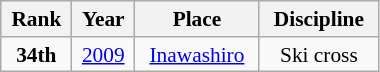<table width=20% style="font-size: 89%; text-align: center" class=wikitable>
<tr>
<th>Rank</th>
<th>Year</th>
<th>Place</th>
<th>Discipline</th>
</tr>
<tr>
<td><strong>34th</strong></td>
<td><a href='#'>2009</a></td>
<td> <a href='#'>Inawashiro</a></td>
<td>Ski cross</td>
</tr>
</table>
